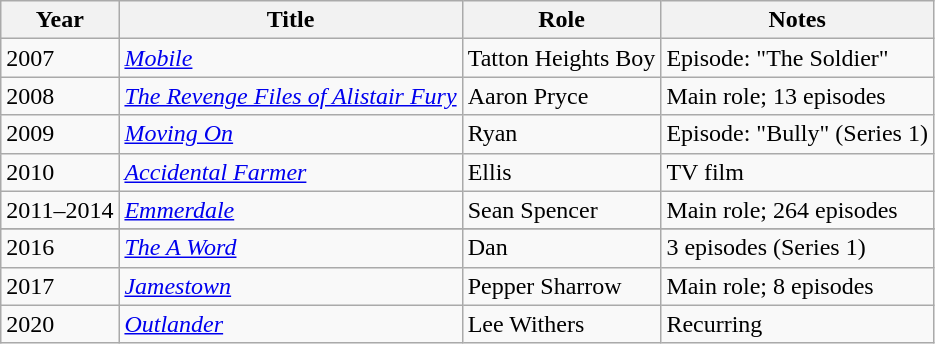<table class="wikitable sortable">
<tr>
<th>Year</th>
<th>Title</th>
<th>Role</th>
<th>Notes</th>
</tr>
<tr>
<td>2007</td>
<td><em><a href='#'>Mobile</a></em></td>
<td>Tatton Heights Boy</td>
<td>Episode: "The Soldier"</td>
</tr>
<tr>
<td>2008</td>
<td><em><a href='#'>The Revenge Files of Alistair Fury</a></em></td>
<td>Aaron Pryce</td>
<td>Main role; 13 episodes</td>
</tr>
<tr>
<td>2009</td>
<td><em><a href='#'>Moving On</a></em></td>
<td>Ryan</td>
<td>Episode: "Bully" (Series 1)</td>
</tr>
<tr>
<td>2010</td>
<td><em><a href='#'>Accidental Farmer</a></em></td>
<td>Ellis</td>
<td>TV film</td>
</tr>
<tr>
<td>2011–2014</td>
<td><em><a href='#'>Emmerdale</a></em></td>
<td>Sean Spencer</td>
<td>Main role; 264 episodes</td>
</tr>
<tr>
</tr>
<tr>
<td>2016</td>
<td><em><a href='#'>The A Word</a></em></td>
<td>Dan</td>
<td>3 episodes (Series 1)</td>
</tr>
<tr>
<td>2017</td>
<td><em><a href='#'>Jamestown</a></em></td>
<td>Pepper Sharrow</td>
<td>Main role; 8 episodes</td>
</tr>
<tr>
<td>2020</td>
<td><em> <a href='#'>Outlander</a></em></td>
<td>Lee Withers</td>
<td>Recurring</td>
</tr>
</table>
